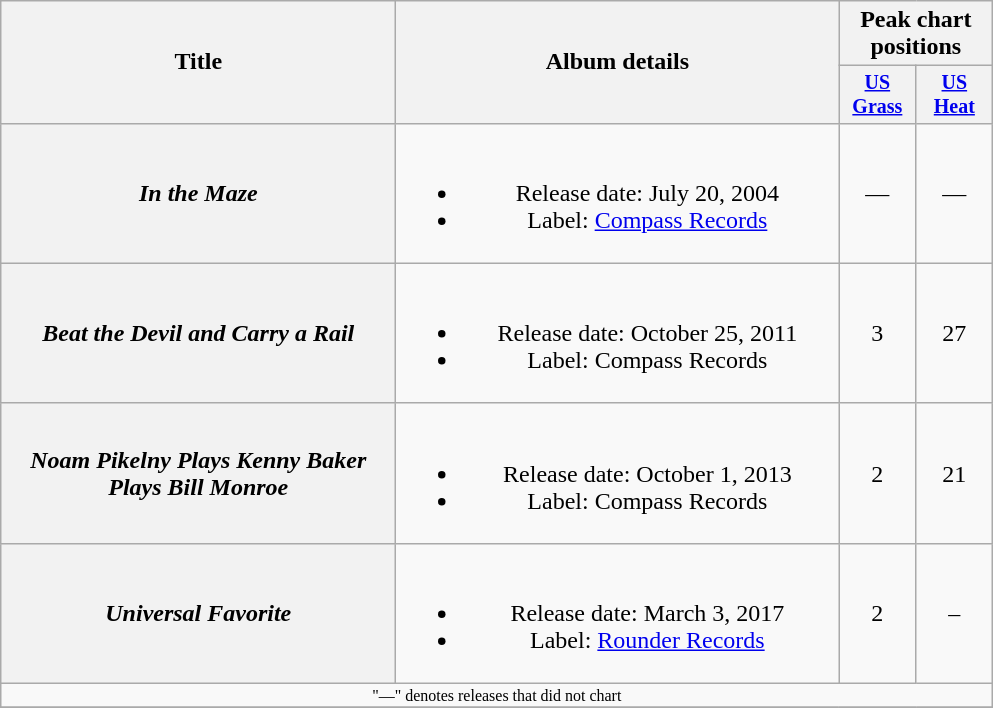<table class="wikitable plainrowheaders" style="text-align:center;">
<tr>
<th rowspan="2" style="width:16em;">Title</th>
<th rowspan="2" style="width:18em;">Album details</th>
<th colspan="4">Peak chart<br>positions</th>
</tr>
<tr style="font-size:smaller;">
<th width="45"><a href='#'>US Grass</a></th>
<th width="45"><a href='#'>US Heat</a></th>
</tr>
<tr>
<th scope="row"><em>In the Maze</em></th>
<td><br><ul><li>Release date: July 20, 2004</li><li>Label: <a href='#'>Compass Records</a></li></ul></td>
<td>—</td>
<td>—</td>
</tr>
<tr>
<th scope="row"><em>Beat the Devil and Carry a Rail</em></th>
<td><br><ul><li>Release date: October 25, 2011</li><li>Label: Compass Records</li></ul></td>
<td>3</td>
<td>27</td>
</tr>
<tr>
<th scope="row"><em>Noam Pikelny Plays Kenny Baker Plays Bill Monroe</em></th>
<td><br><ul><li>Release date: October 1, 2013</li><li>Label: Compass Records</li></ul></td>
<td>2</td>
<td>21</td>
</tr>
<tr>
<th scope="row"><em>Universal Favorite</em></th>
<td><br><ul><li>Release date: March 3, 2017</li><li>Label: <a href='#'>Rounder Records</a></li></ul></td>
<td>2</td>
<td>–</td>
</tr>
<tr>
<td colspan="4" style="font-size:8pt">"—" denotes releases that did not chart</td>
</tr>
<tr>
</tr>
</table>
